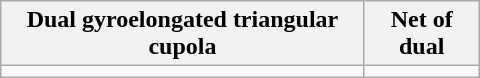<table class=wikitable width=320>
<tr valign=top>
<th>Dual gyroelongated triangular cupola</th>
<th>Net of dual</th>
</tr>
<tr valign=top>
<td></td>
<td></td>
</tr>
</table>
